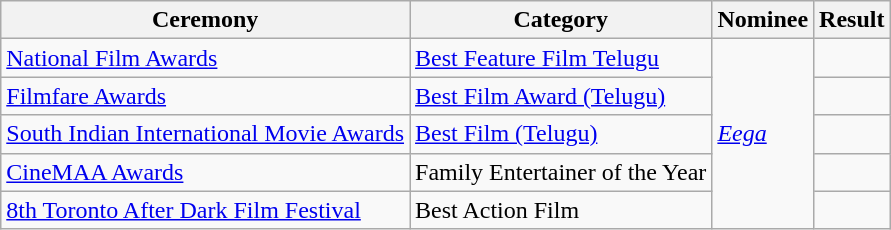<table class="wikitable">
<tr>
<th>Ceremony</th>
<th>Category</th>
<th>Nominee</th>
<th>Result</th>
</tr>
<tr>
<td><a href='#'>National Film Awards</a></td>
<td><a href='#'>Best Feature Film Telugu</a></td>
<td rowspan="5"><em><a href='#'>Eega</a></em></td>
<td></td>
</tr>
<tr>
<td><a href='#'>Filmfare Awards</a></td>
<td><a href='#'>Best Film Award (Telugu)</a></td>
<td></td>
</tr>
<tr>
<td><a href='#'>South Indian International Movie Awards</a></td>
<td><a href='#'>Best Film (Telugu)</a></td>
<td></td>
</tr>
<tr>
<td><a href='#'>CineMAA Awards</a></td>
<td>Family Entertainer of the Year</td>
<td></td>
</tr>
<tr>
<td><a href='#'>8th Toronto After Dark Film Festival</a></td>
<td>Best Action Film</td>
<td></td>
</tr>
</table>
